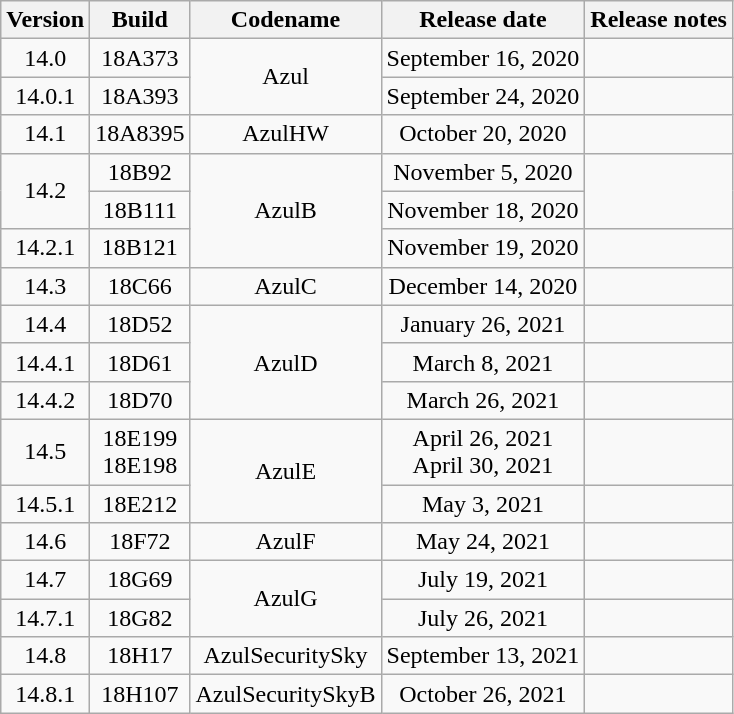<table class=wikitable style=text-align:center>
<tr>
<th>Version</th>
<th>Build</th>
<th>Codename</th>
<th>Release date</th>
<th>Release notes</th>
</tr>
<tr>
<td>14.0</td>
<td>18A373</td>
<td rowspan=2>Azul</td>
<td>September 16, 2020</td>
<td><br></td>
</tr>
<tr>
<td>14.0.1</td>
<td>18A393</td>
<td>September 24, 2020</td>
<td></td>
</tr>
<tr>
<td>14.1</td>
<td>18A8395</td>
<td>AzulHW</td>
<td>October 20, 2020</td>
<td></td>
</tr>
<tr>
<td rowspan=2>14.2</td>
<td>18B92</td>
<td rowspan=3>AzulB</td>
<td>November 5, 2020</td>
<td rowspan=2><br></td>
</tr>
<tr>
<td>18B111</td>
<td>November 18, 2020</td>
</tr>
<tr>
<td>14.2.1</td>
<td>18B121</td>
<td>November 19, 2020</td>
<td></td>
</tr>
<tr>
<td>14.3</td>
<td>18C66</td>
<td>AzulC</td>
<td>December 14, 2020</td>
<td><br></td>
</tr>
<tr>
<td>14.4</td>
<td>18D52</td>
<td rowspan=3>AzulD</td>
<td>January 26, 2021</td>
<td><br></td>
</tr>
<tr>
<td>14.4.1</td>
<td>18D61</td>
<td>March 8, 2021</td>
<td></td>
</tr>
<tr>
<td>14.4.2</td>
<td>18D70</td>
<td>March 26, 2021</td>
<td></td>
</tr>
<tr>
<td>14.5</td>
<td>18E199<br>18E198</td>
<td rowspan=2>AzulE</td>
<td>April 26, 2021<br>April 30, 2021</td>
<td><br></td>
</tr>
<tr>
<td>14.5.1</td>
<td>18E212</td>
<td>May 3, 2021</td>
<td><br></td>
</tr>
<tr>
<td>14.6</td>
<td>18F72</td>
<td>AzulF</td>
<td>May 24, 2021</td>
<td><br></td>
</tr>
<tr>
<td>14.7</td>
<td>18G69</td>
<td rowspan=2>AzulG</td>
<td>July 19, 2021</td>
<td><br></td>
</tr>
<tr>
<td>14.7.1</td>
<td>18G82</td>
<td>July 26, 2021</td>
<td><br></td>
</tr>
<tr>
<td>14.8</td>
<td>18H17</td>
<td>AzulSecuritySky</td>
<td>September 13, 2021</td>
<td><br></td>
</tr>
<tr>
<td>14.8.1</td>
<td>18H107</td>
<td>AzulSecuritySkyB</td>
<td>October 26, 2021</td>
<td></td>
</tr>
</table>
